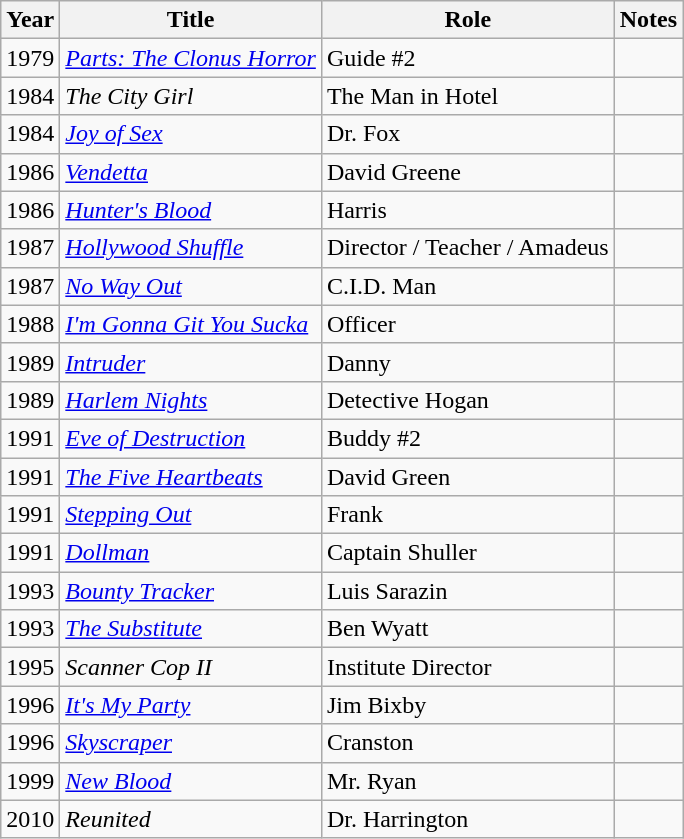<table class="wikitable sortable">
<tr>
<th>Year</th>
<th>Title</th>
<th>Role</th>
<th>Notes</th>
</tr>
<tr>
<td>1979</td>
<td><em><a href='#'>Parts: The Clonus Horror</a></em></td>
<td>Guide #2</td>
<td></td>
</tr>
<tr>
<td>1984</td>
<td><em>The City Girl</em></td>
<td>The Man in Hotel</td>
<td></td>
</tr>
<tr>
<td>1984</td>
<td><a href='#'><em>Joy of Sex</em></a></td>
<td>Dr. Fox</td>
<td></td>
</tr>
<tr>
<td>1986</td>
<td><a href='#'><em>Vendetta</em></a></td>
<td>David Greene</td>
<td></td>
</tr>
<tr>
<td>1986</td>
<td><em><a href='#'>Hunter's Blood</a></em></td>
<td>Harris</td>
<td></td>
</tr>
<tr>
<td>1987</td>
<td><em><a href='#'>Hollywood Shuffle</a></em></td>
<td>Director / Teacher / Amadeus</td>
<td></td>
</tr>
<tr>
<td>1987</td>
<td><a href='#'><em>No Way Out</em></a></td>
<td>C.I.D. Man</td>
<td></td>
</tr>
<tr>
<td>1988</td>
<td><em><a href='#'>I'm Gonna Git You Sucka</a></em></td>
<td>Officer</td>
<td></td>
</tr>
<tr>
<td>1989</td>
<td><a href='#'><em>Intruder</em></a></td>
<td>Danny</td>
<td></td>
</tr>
<tr>
<td>1989</td>
<td><em><a href='#'>Harlem Nights</a></em></td>
<td>Detective Hogan</td>
<td></td>
</tr>
<tr>
<td>1991</td>
<td><a href='#'><em>Eve of Destruction</em></a></td>
<td>Buddy #2</td>
<td></td>
</tr>
<tr>
<td>1991</td>
<td><em><a href='#'>The Five Heartbeats</a></em></td>
<td>David Green</td>
<td></td>
</tr>
<tr>
<td>1991</td>
<td><a href='#'><em>Stepping Out</em></a></td>
<td>Frank</td>
<td></td>
</tr>
<tr>
<td>1991</td>
<td><a href='#'><em>Dollman</em></a></td>
<td>Captain Shuller</td>
<td></td>
</tr>
<tr>
<td>1993</td>
<td><em><a href='#'>Bounty Tracker</a></em></td>
<td>Luis Sarazin</td>
<td></td>
</tr>
<tr>
<td>1993</td>
<td><a href='#'><em>The Substitute</em></a></td>
<td>Ben Wyatt</td>
<td></td>
</tr>
<tr>
<td>1995</td>
<td><em>Scanner Cop II</em></td>
<td>Institute Director</td>
<td></td>
</tr>
<tr>
<td>1996</td>
<td><a href='#'><em>It's My Party</em></a></td>
<td>Jim Bixby</td>
<td></td>
</tr>
<tr>
<td>1996</td>
<td><a href='#'><em>Skyscraper</em></a></td>
<td>Cranston</td>
<td></td>
</tr>
<tr>
<td>1999</td>
<td><em><a href='#'>New Blood</a></em></td>
<td>Mr. Ryan</td>
<td></td>
</tr>
<tr>
<td>2010</td>
<td><em>Reunited</em></td>
<td>Dr. Harrington</td>
<td></td>
</tr>
</table>
